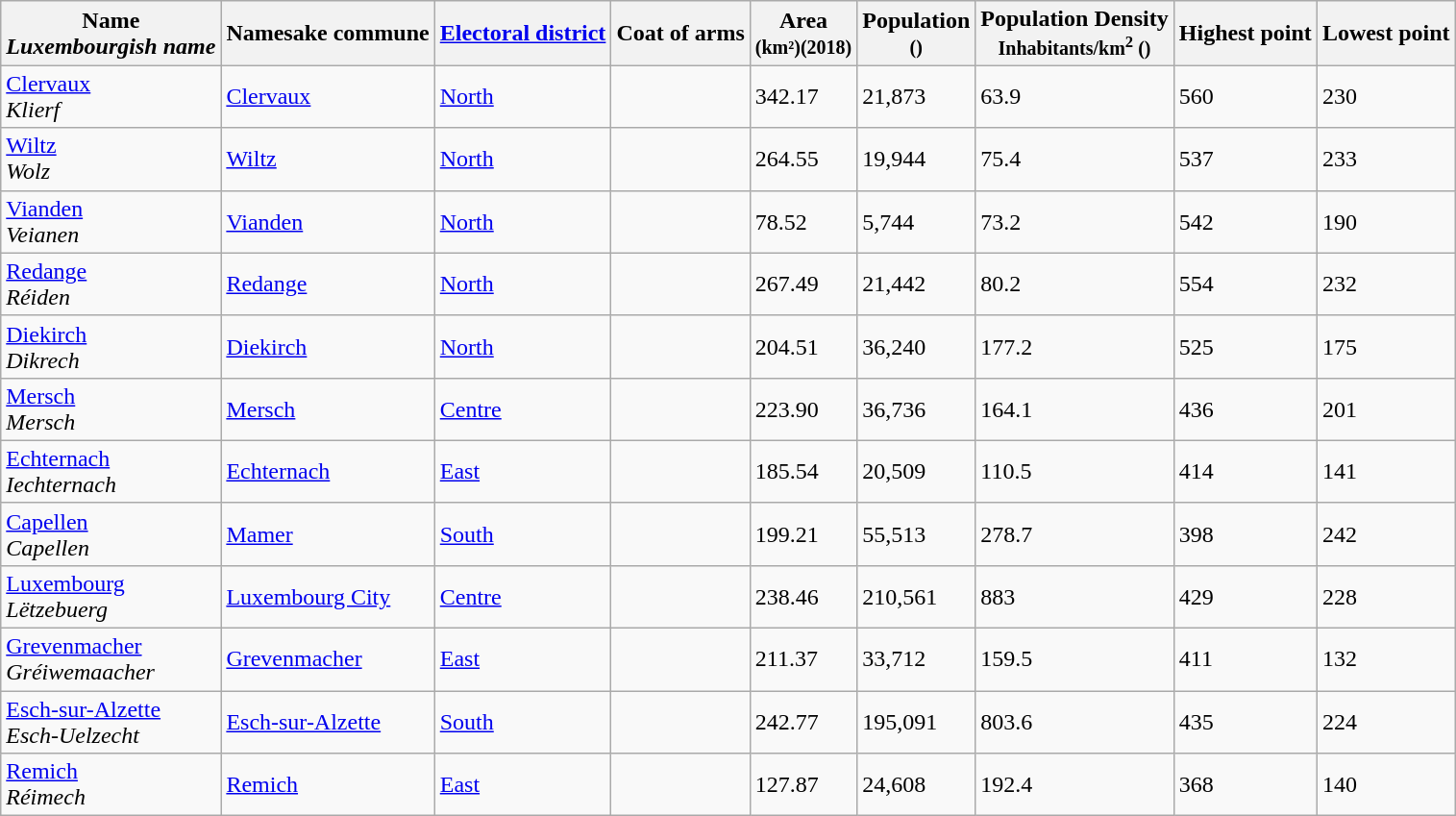<table class="wikitable sortable">
<tr>
<th>Name<br><em>Luxembourgish name</em></th>
<th>Namesake commune</th>
<th><a href='#'>Electoral district</a></th>
<th>Coat of arms</th>
<th>Area<br> <small>(km²)(2018)</small></th>
<th>Population<br> <small>()</small></th>
<th>Population Density <br> <small>Inhabitants/km<sup>2</sup> ()</small></th>
<th>Highest point</th>
<th>Lowest point</th>
</tr>
<tr>
<td><a href='#'>Clervaux</a><br><em>Klierf</em></td>
<td><a href='#'>Clervaux</a></td>
<td><a href='#'>North</a></td>
<td></td>
<td>342.17</td>
<td>21,873</td>
<td>63.9</td>
<td>560</td>
<td>230</td>
</tr>
<tr>
<td><a href='#'>Wiltz</a><br><em>Wolz</em></td>
<td><a href='#'>Wiltz</a></td>
<td><a href='#'>North</a></td>
<td></td>
<td>264.55</td>
<td>19,944</td>
<td>75.4</td>
<td>537</td>
<td>233</td>
</tr>
<tr>
<td><a href='#'>Vianden</a><br><em>Veianen</em></td>
<td><a href='#'>Vianden</a></td>
<td><a href='#'>North</a></td>
<td></td>
<td>78.52</td>
<td>5,744</td>
<td>73.2</td>
<td>542</td>
<td>190</td>
</tr>
<tr>
<td><a href='#'>Redange</a><br><em>Réiden</em></td>
<td><a href='#'>Redange</a></td>
<td><a href='#'>North</a></td>
<td></td>
<td>267.49</td>
<td>21,442</td>
<td>80.2</td>
<td>554</td>
<td>232</td>
</tr>
<tr>
<td><a href='#'>Diekirch</a><br><em>Dikrech</em></td>
<td><a href='#'>Diekirch</a></td>
<td><a href='#'>North</a></td>
<td></td>
<td>204.51</td>
<td>36,240</td>
<td>177.2</td>
<td>525</td>
<td>175</td>
</tr>
<tr>
<td><a href='#'>Mersch</a><br><em>Mersch</em></td>
<td><a href='#'>Mersch</a></td>
<td><a href='#'>Centre</a></td>
<td></td>
<td>223.90</td>
<td>36,736</td>
<td>164.1</td>
<td>436</td>
<td>201</td>
</tr>
<tr>
<td><a href='#'>Echternach</a><br><em>Iechternach</em></td>
<td><a href='#'>Echternach</a></td>
<td><a href='#'>East</a></td>
<td></td>
<td>185.54</td>
<td>20,509</td>
<td>110.5</td>
<td>414</td>
<td>141</td>
</tr>
<tr>
<td><a href='#'>Capellen</a><br><em>Capellen</em></td>
<td><a href='#'>Mamer</a></td>
<td><a href='#'>South</a></td>
<td></td>
<td>199.21</td>
<td>55,513</td>
<td>278.7</td>
<td>398</td>
<td>242</td>
</tr>
<tr>
<td><a href='#'>Luxembourg</a><br><em>Lëtzebuerg</em></td>
<td><a href='#'>Luxembourg City</a></td>
<td><a href='#'>Centre</a></td>
<td></td>
<td>238.46</td>
<td>210,561</td>
<td>883</td>
<td>429</td>
<td>228</td>
</tr>
<tr>
<td><a href='#'>Grevenmacher</a><br><em>Gréiwemaacher</em></td>
<td><a href='#'>Grevenmacher</a></td>
<td><a href='#'>East</a></td>
<td></td>
<td>211.37</td>
<td>33,712</td>
<td>159.5</td>
<td>411</td>
<td>132</td>
</tr>
<tr>
<td><a href='#'>Esch-sur-Alzette</a><br><em>Esch-Uelzecht</em></td>
<td><a href='#'>Esch-sur-Alzette</a></td>
<td><a href='#'>South</a></td>
<td></td>
<td>242.77</td>
<td>195,091</td>
<td>803.6</td>
<td>435</td>
<td>224</td>
</tr>
<tr>
<td><a href='#'>Remich</a><br><em>Réimech</em></td>
<td><a href='#'>Remich</a></td>
<td><a href='#'>East</a></td>
<td></td>
<td>127.87</td>
<td>24,608</td>
<td>192.4</td>
<td>368</td>
<td>140</td>
</tr>
</table>
